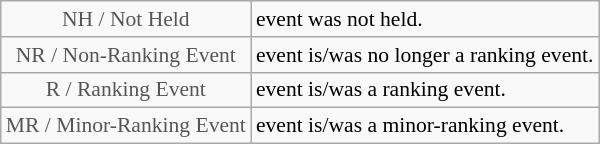<table class="wikitable" style="font-size:90%">
<tr>
<td style="text-align:center; color:#555555;" colspan="4">NH / Not Held</td>
<td>event was not held.</td>
</tr>
<tr>
<td style="text-align:center; color:#555555;" colspan="4">NR / Non-Ranking Event</td>
<td>event is/was no longer a ranking event.</td>
</tr>
<tr>
<td style="text-align:center; color:#555555;" colspan="4">R / Ranking Event</td>
<td>event is/was a ranking event.</td>
</tr>
<tr>
<td style="text-align:center; color:#555555;" colspan="4">MR / Minor-Ranking Event</td>
<td>event is/was a minor-ranking event.</td>
</tr>
</table>
